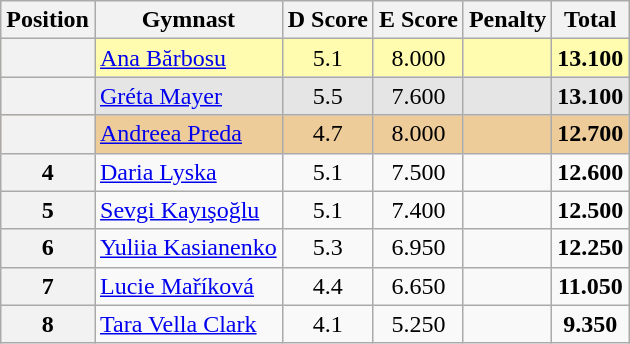<table style="text-align:center;" class="wikitable sortable">
<tr>
<th>Position</th>
<th>Gymnast</th>
<th>D Score</th>
<th>E Score</th>
<th>Penalty</th>
<th>Total</th>
</tr>
<tr style="background:#fffcaf;">
<th scope="row" style="text-align:center"></th>
<td style="text-align:left;"> <a href='#'>Ana Bărbosu</a></td>
<td>5.1</td>
<td>8.000</td>
<td></td>
<td><strong>13.100</strong></td>
</tr>
<tr style="background:#e5e5e5;">
<th scope="row" style="text-align:center"></th>
<td style="text-align:left;"> <a href='#'>Gréta Mayer</a></td>
<td>5.5</td>
<td>7.600</td>
<td></td>
<td><strong>13.100</strong></td>
</tr>
<tr style="background:#ec9;">
<th scope="row" style="text-align:center"></th>
<td style="text-align:left;"> <a href='#'>Andreea Preda</a></td>
<td>4.7</td>
<td>8.000</td>
<td></td>
<td><strong>12.700</strong></td>
</tr>
<tr>
<th>4</th>
<td style="text-align:left;"> <a href='#'>Daria Lyska</a></td>
<td>5.1</td>
<td>7.500</td>
<td></td>
<td><strong>12.600</strong></td>
</tr>
<tr>
<th>5</th>
<td style="text-align:left;"> <a href='#'>Sevgi Kayışoğlu</a></td>
<td>5.1</td>
<td>7.400</td>
<td></td>
<td><strong>12.500</strong></td>
</tr>
<tr>
<th>6</th>
<td style="text-align:left;"> <a href='#'>Yuliia Kasianenko</a></td>
<td>5.3</td>
<td>6.950</td>
<td></td>
<td><strong>12.250</strong></td>
</tr>
<tr>
<th>7</th>
<td style="text-align:left;"> <a href='#'>Lucie Maříková</a></td>
<td>4.4</td>
<td>6.650</td>
<td></td>
<td><strong>11.050</strong></td>
</tr>
<tr>
<th>8</th>
<td style="text-align:left;"> <a href='#'>Tara Vella Clark</a></td>
<td>4.1</td>
<td>5.250</td>
<td></td>
<td><strong>9.350</strong></td>
</tr>
</table>
